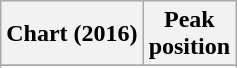<table class="wikitable sortable plainrowheaders" style="text-align:center">
<tr>
<th scope="col">Chart (2016)</th>
<th scope="col">Peak<br> position</th>
</tr>
<tr>
</tr>
<tr>
</tr>
<tr>
</tr>
<tr>
</tr>
<tr>
</tr>
</table>
